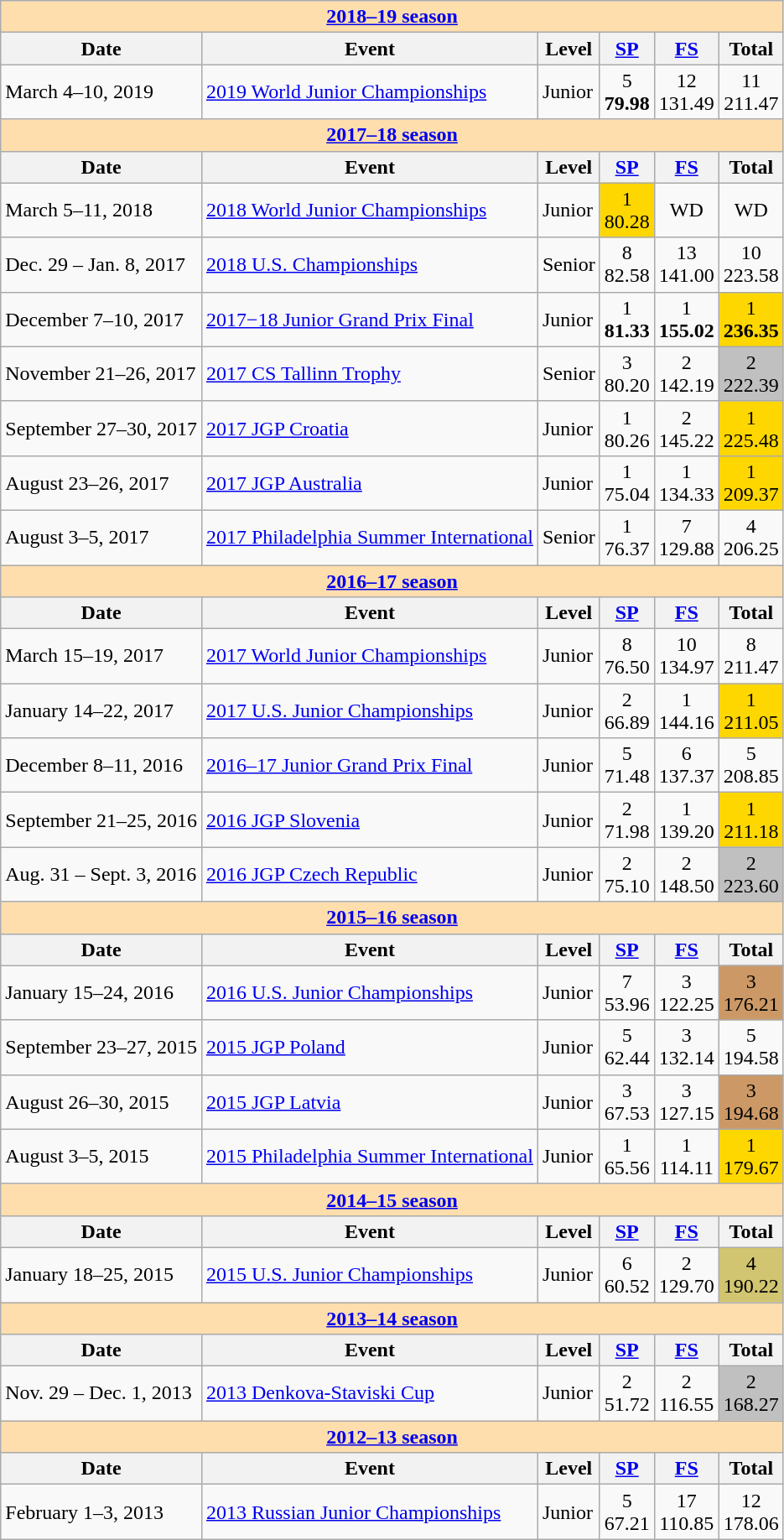<table class="wikitable">
<tr>
<th style="background-color: #ffdead;" colspan=6 align=center><a href='#'>2018–19 season</a></th>
</tr>
<tr>
<th>Date</th>
<th>Event</th>
<th>Level</th>
<th><a href='#'>SP</a></th>
<th><a href='#'>FS</a></th>
<th>Total</th>
</tr>
<tr>
<td>March 4–10, 2019</td>
<td><a href='#'>2019 World Junior Championships</a></td>
<td>Junior</td>
<td align=center>5 <br> <strong>79.98</strong></td>
<td align=center>12 <br> 131.49</td>
<td align=center>11 <br> 211.47</td>
</tr>
<tr>
<th style="background-color: #ffdead;" colspan=6 align=center><a href='#'>2017–18 season</a></th>
</tr>
<tr>
<th>Date</th>
<th>Event</th>
<th>Level</th>
<th><a href='#'>SP</a></th>
<th><a href='#'>FS</a></th>
<th>Total</th>
</tr>
<tr>
<td>March 5–11, 2018</td>
<td><a href='#'>2018 World Junior Championships</a></td>
<td>Junior</td>
<td align=center bgcolor=gold>1 <br> 80.28</td>
<td align=center>WD</td>
<td align=center>WD</td>
</tr>
<tr>
<td>Dec. 29 – Jan. 8, 2017</td>
<td><a href='#'>2018 U.S. Championships</a></td>
<td>Senior</td>
<td align=center>8 <br> 82.58</td>
<td align=center>13 <br> 141.00</td>
<td align=center>10 <br> 223.58</td>
</tr>
<tr>
<td>December 7–10, 2017</td>
<td><a href='#'>2017−18 Junior Grand Prix Final</a></td>
<td>Junior</td>
<td align=center>1 <br> <strong>81.33</strong></td>
<td align=center>1 <br> <strong>155.02</strong></td>
<td align=center bgcolor=gold>1 <br> <strong>236.35</strong></td>
</tr>
<tr>
<td>November 21–26, 2017</td>
<td><a href='#'>2017 CS Tallinn Trophy</a></td>
<td>Senior</td>
<td align=center>3 <br> 80.20</td>
<td align=center>2 <br> 142.19</td>
<td align=center bgcolor=silver>2 <br> 222.39</td>
</tr>
<tr>
<td>September 27–30, 2017</td>
<td><a href='#'>2017 JGP Croatia</a></td>
<td>Junior</td>
<td align=center>1 <br> 80.26</td>
<td align=center>2 <br> 145.22</td>
<td align=center bgcolor=gold>1 <br> 225.48</td>
</tr>
<tr>
<td>August 23–26, 2017</td>
<td><a href='#'>2017 JGP Australia</a></td>
<td>Junior</td>
<td align=center>1 <br> 75.04</td>
<td align=center>1 <br> 134.33</td>
<td align=center bgcolor=gold>1 <br> 209.37</td>
</tr>
<tr>
<td>August 3–5, 2017</td>
<td><a href='#'>2017 Philadelphia Summer International</a></td>
<td>Senior</td>
<td align=center>1 <br> 76.37</td>
<td align=center>7 <br> 129.88</td>
<td align=center>4 <br> 206.25</td>
</tr>
<tr>
<th style="background-color: #ffdead;" colspan=6 align=center><a href='#'>2016–17 season</a></th>
</tr>
<tr>
<th>Date</th>
<th>Event</th>
<th>Level</th>
<th><a href='#'>SP</a></th>
<th><a href='#'>FS</a></th>
<th>Total</th>
</tr>
<tr>
<td>March 15–19, 2017</td>
<td><a href='#'>2017 World Junior Championships</a></td>
<td>Junior</td>
<td align=center>8 <br> 76.50</td>
<td align=center>10 <br> 134.97</td>
<td align=center>8 <br> 211.47</td>
</tr>
<tr>
<td>January 14–22, 2017</td>
<td><a href='#'>2017 U.S. Junior Championships</a></td>
<td>Junior</td>
<td align=center>2 <br> 66.89</td>
<td align=center>1 <br> 144.16</td>
<td align=center bgcolor=gold>1 <br> 211.05</td>
</tr>
<tr>
<td>December 8–11, 2016</td>
<td><a href='#'>2016–17 Junior Grand Prix Final</a></td>
<td>Junior</td>
<td align=center>5 <br> 71.48</td>
<td align=center>6 <br> 137.37</td>
<td align=center>5 <br> 208.85</td>
</tr>
<tr>
<td>September 21–25, 2016</td>
<td><a href='#'>2016 JGP Slovenia</a></td>
<td>Junior</td>
<td align=center>2 <br> 71.98</td>
<td align=center>1 <br> 139.20</td>
<td align=center bgcolor=gold>1 <br> 211.18</td>
</tr>
<tr>
<td>Aug. 31 – Sept. 3, 2016</td>
<td><a href='#'>2016 JGP Czech Republic</a></td>
<td>Junior</td>
<td align=center>2 <br> 75.10</td>
<td align=center>2 <br> 148.50</td>
<td align=center bgcolor=silver>2 <br> 223.60</td>
</tr>
<tr>
<th style="background-color: #ffdead;" colspan=6 align=center><a href='#'>2015–16 season</a></th>
</tr>
<tr>
<th>Date</th>
<th>Event</th>
<th>Level</th>
<th><a href='#'>SP</a></th>
<th><a href='#'>FS</a></th>
<th>Total</th>
</tr>
<tr>
<td>January 15–24, 2016</td>
<td><a href='#'>2016 U.S. Junior Championships</a></td>
<td>Junior</td>
<td align=center>7 <br> 53.96</td>
<td align=center>3 <br> 122.25</td>
<td align=center bgcolor=cc9966>3 <br> 176.21</td>
</tr>
<tr>
<td>September 23–27, 2015</td>
<td><a href='#'>2015 JGP Poland</a></td>
<td>Junior</td>
<td align=center>5 <br> 62.44</td>
<td align=center>3 <br> 132.14</td>
<td align=center>5 <br> 194.58</td>
</tr>
<tr>
<td>August 26–30, 2015</td>
<td><a href='#'>2015 JGP Latvia</a></td>
<td>Junior</td>
<td align=center>3 <br> 67.53</td>
<td align=center>3 <br> 127.15</td>
<td align=center bgcolor=cc9966>3 <br> 194.68</td>
</tr>
<tr>
<td>August 3–5, 2015</td>
<td><a href='#'>2015 Philadelphia Summer International</a></td>
<td>Junior</td>
<td align=center>1 <br> 65.56</td>
<td align=center>1 <br> 114.11</td>
<td align=center bgcolor=gold>1 <br> 179.67</td>
</tr>
<tr>
<th style="background-color: #ffdead;" colspan=6 align=center><a href='#'>2014–15 season</a></th>
</tr>
<tr>
<th>Date</th>
<th>Event</th>
<th>Level</th>
<th><a href='#'>SP</a></th>
<th><a href='#'>FS</a></th>
<th>Total</th>
</tr>
<tr>
<td>January 18–25, 2015</td>
<td><a href='#'>2015 U.S. Junior Championships</a></td>
<td>Junior</td>
<td align=center>6 <br> 60.52</td>
<td align=center>2 <br> 129.70</td>
<td align=center bgcolor=#d1c571>4 <br> 190.22</td>
</tr>
<tr>
<th style="background-color: #ffdead;" colspan=6 align=center><a href='#'>2013–14 season</a></th>
</tr>
<tr>
<th>Date</th>
<th>Event</th>
<th>Level</th>
<th><a href='#'>SP</a></th>
<th><a href='#'>FS</a></th>
<th>Total</th>
</tr>
<tr>
<td>Nov. 29 – Dec. 1, 2013</td>
<td><a href='#'>2013 Denkova-Staviski Cup</a></td>
<td>Junior</td>
<td align=center>2 <br> 51.72</td>
<td align=center>2 <br> 116.55</td>
<td align=center bgcolor=silver>2 <br> 168.27</td>
</tr>
<tr>
<th style="background-color: #ffdead;" colspan=6 align=center><a href='#'>2012–13 season</a></th>
</tr>
<tr>
<th>Date</th>
<th>Event</th>
<th>Level</th>
<th><a href='#'>SP</a></th>
<th><a href='#'>FS</a></th>
<th>Total</th>
</tr>
<tr>
<td>February 1–3, 2013</td>
<td><a href='#'>2013 Russian Junior Championships</a></td>
<td>Junior</td>
<td align=center>5 <br> 67.21</td>
<td align=center>17 <br> 110.85</td>
<td align=center>12 <br> 178.06</td>
</tr>
</table>
